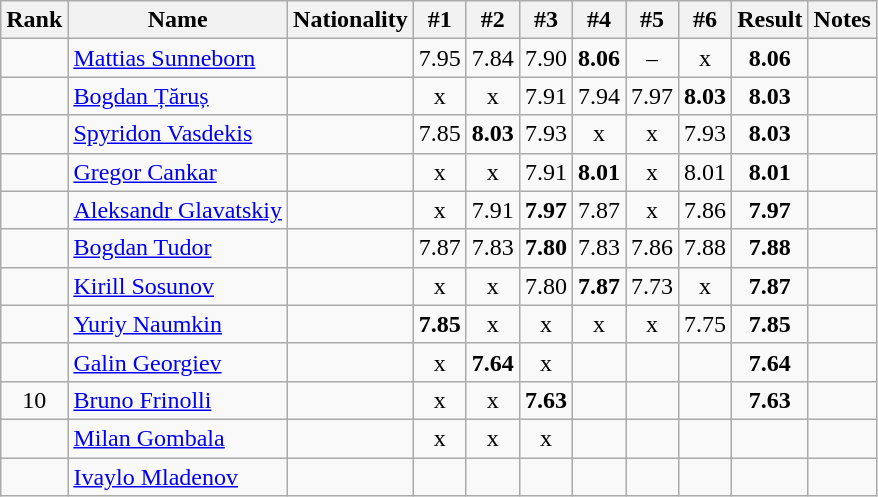<table class="wikitable sortable" style="text-align:center">
<tr>
<th>Rank</th>
<th>Name</th>
<th>Nationality</th>
<th>#1</th>
<th>#2</th>
<th>#3</th>
<th>#4</th>
<th>#5</th>
<th>#6</th>
<th>Result</th>
<th>Notes</th>
</tr>
<tr>
<td></td>
<td align="left"><a href='#'>Mattias Sunneborn</a></td>
<td align=left></td>
<td>7.95</td>
<td>7.84</td>
<td>7.90</td>
<td><strong>8.06</strong></td>
<td>–</td>
<td>x</td>
<td><strong>8.06</strong></td>
<td></td>
</tr>
<tr>
<td></td>
<td align="left"><a href='#'>Bogdan Țăruș</a></td>
<td align=left></td>
<td>x</td>
<td>x</td>
<td>7.91</td>
<td>7.94</td>
<td>7.97</td>
<td><strong>8.03</strong></td>
<td><strong>8.03</strong></td>
<td></td>
</tr>
<tr>
<td></td>
<td align="left"><a href='#'>Spyridon Vasdekis</a></td>
<td align=left></td>
<td>7.85</td>
<td><strong>8.03</strong></td>
<td>7.93</td>
<td>x</td>
<td>x</td>
<td>7.93</td>
<td><strong>8.03</strong></td>
<td></td>
</tr>
<tr>
<td></td>
<td align="left"><a href='#'>Gregor Cankar</a></td>
<td align=left></td>
<td>x</td>
<td>x</td>
<td>7.91</td>
<td><strong>8.01</strong></td>
<td>x</td>
<td>8.01</td>
<td><strong>8.01</strong></td>
<td></td>
</tr>
<tr>
<td></td>
<td align="left"><a href='#'>Aleksandr Glavatskiy</a></td>
<td align=left></td>
<td>x</td>
<td>7.91</td>
<td><strong>7.97</strong></td>
<td>7.87</td>
<td>x</td>
<td>7.86</td>
<td><strong>7.97</strong></td>
<td></td>
</tr>
<tr>
<td></td>
<td align="left"><a href='#'>Bogdan Tudor</a></td>
<td align=left></td>
<td>7.87</td>
<td>7.83</td>
<td><strong>7.80</strong></td>
<td>7.83</td>
<td>7.86</td>
<td>7.88</td>
<td><strong>7.88</strong></td>
<td></td>
</tr>
<tr>
<td></td>
<td align="left"><a href='#'>Kirill Sosunov</a></td>
<td align=left></td>
<td>x</td>
<td>x</td>
<td>7.80</td>
<td><strong>7.87</strong></td>
<td>7.73</td>
<td>x</td>
<td><strong>7.87</strong></td>
<td></td>
</tr>
<tr>
<td></td>
<td align="left"><a href='#'>Yuriy Naumkin</a></td>
<td align=left></td>
<td><strong>7.85</strong></td>
<td>x</td>
<td>x</td>
<td>x</td>
<td>x</td>
<td>7.75</td>
<td><strong>7.85</strong></td>
<td></td>
</tr>
<tr>
<td></td>
<td align="left"><a href='#'>Galin Georgiev</a></td>
<td align=left></td>
<td>x</td>
<td><strong>7.64</strong></td>
<td>x</td>
<td></td>
<td></td>
<td></td>
<td><strong>7.64</strong></td>
<td></td>
</tr>
<tr>
<td>10</td>
<td align="left"><a href='#'>Bruno Frinolli</a></td>
<td align=left></td>
<td>x</td>
<td>x</td>
<td><strong>7.63</strong></td>
<td></td>
<td></td>
<td></td>
<td><strong>7.63</strong></td>
<td></td>
</tr>
<tr>
<td></td>
<td align="left"><a href='#'>Milan Gombala</a></td>
<td align=left></td>
<td>x</td>
<td>x</td>
<td>x</td>
<td></td>
<td></td>
<td></td>
<td><strong></strong></td>
<td></td>
</tr>
<tr>
<td></td>
<td align="left"><a href='#'>Ivaylo Mladenov</a></td>
<td align=left></td>
<td></td>
<td></td>
<td></td>
<td></td>
<td></td>
<td></td>
<td><strong></strong></td>
<td></td>
</tr>
</table>
